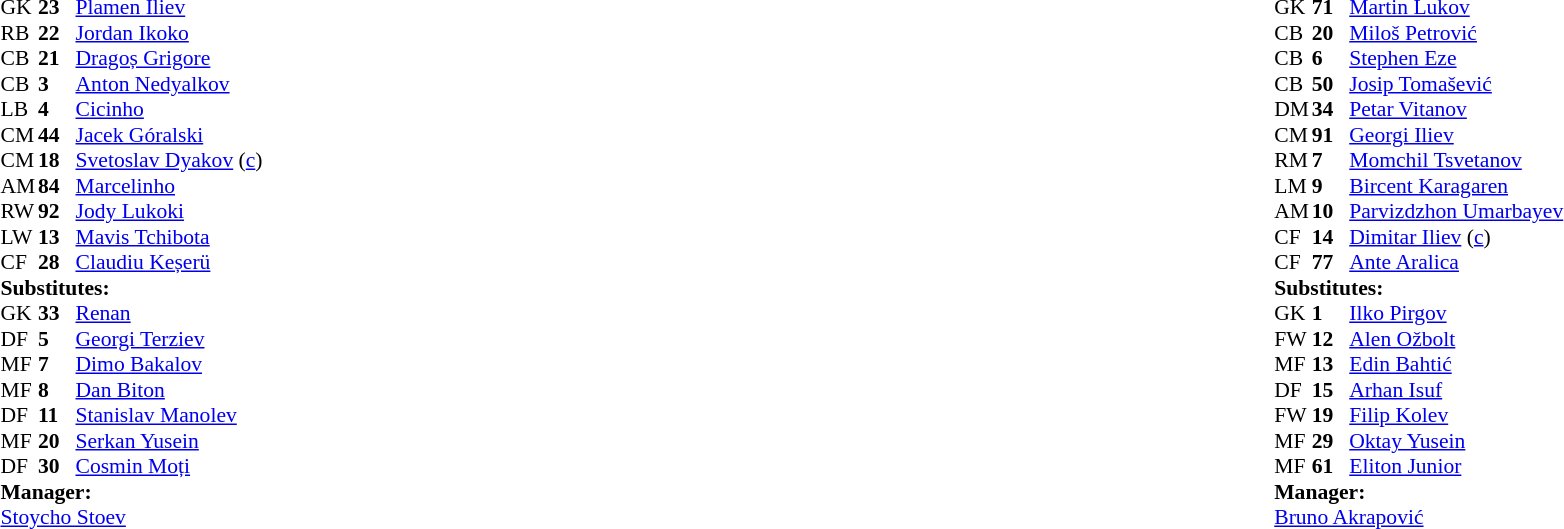<table style="width:100%">
<tr>
<td style="vertical-align:top;width:50%"><br><table style="font-size:90%" cellspacing="0" cellpadding="0">
<tr>
<th width="25"></th>
<th width="25"></th>
</tr>
<tr>
<td>GK</td>
<td><strong>23</strong></td>
<td> <a href='#'>Plamen Iliev</a></td>
</tr>
<tr>
<td>RB</td>
<td><strong>22</strong></td>
<td> <a href='#'>Jordan Ikoko</a></td>
</tr>
<tr>
<td>CB</td>
<td><strong>21</strong></td>
<td> <a href='#'>Dragoș Grigore</a></td>
<td></td>
</tr>
<tr>
<td>CB</td>
<td><strong>3</strong></td>
<td> <a href='#'>Anton Nedyalkov</a></td>
<td></td>
<td></td>
</tr>
<tr>
<td>LB</td>
<td><strong>4</strong></td>
<td> <a href='#'>Cicinho</a></td>
<td></td>
</tr>
<tr>
<td>CM</td>
<td><strong>44</strong></td>
<td> <a href='#'>Jacek Góralski</a></td>
<td></td>
</tr>
<tr>
<td>CM</td>
<td><strong>18</strong></td>
<td> <a href='#'>Svetoslav Dyakov</a> (<a href='#'>c</a>)</td>
</tr>
<tr>
<td>AM</td>
<td><strong>84</strong></td>
<td> <a href='#'>Marcelinho</a></td>
<td></td>
<td></td>
</tr>
<tr>
<td>RW</td>
<td><strong>92</strong></td>
<td> <a href='#'>Jody Lukoki</a></td>
<td></td>
</tr>
<tr>
<td>LW</td>
<td><strong>13</strong></td>
<td> <a href='#'>Mavis Tchibota</a></td>
</tr>
<tr>
<td>CF</td>
<td><strong>28</strong></td>
<td> <a href='#'>Claudiu Keșerü</a></td>
<td></td>
<td></td>
</tr>
<tr>
<td colspan=4><strong>Substitutes:</strong></td>
</tr>
<tr>
<td>GK</td>
<td><strong>33</strong></td>
<td> <a href='#'>Renan</a></td>
</tr>
<tr>
<td>DF</td>
<td><strong>5</strong></td>
<td> <a href='#'>Georgi Terziev</a></td>
</tr>
<tr>
<td>MF</td>
<td><strong>7</strong></td>
<td> <a href='#'>Dimo Bakalov</a></td>
<td></td>
<td></td>
</tr>
<tr>
<td>MF</td>
<td><strong>8</strong></td>
<td> <a href='#'>Dan Biton</a></td>
<td></td>
<td></td>
</tr>
<tr>
<td>DF</td>
<td><strong>11</strong></td>
<td> <a href='#'>Stanislav Manolev</a></td>
</tr>
<tr>
<td>MF</td>
<td><strong>20</strong></td>
<td> <a href='#'>Serkan Yusein</a></td>
</tr>
<tr>
<td>DF</td>
<td><strong>30</strong></td>
<td> <a href='#'>Cosmin Moți</a></td>
<td></td>
<td></td>
</tr>
<tr>
<td colspan=4><strong>Manager:</strong></td>
</tr>
<tr>
<td colspan="4"> <a href='#'>Stoycho Stoev</a></td>
</tr>
</table>
</td>
<td valign="top"></td>
<td valign="top" width="50%"><br><table cellspacing="0" cellpadding="0" style="font-size:90%;margin:auto">
<tr>
<th width="25"></th>
<th width="25"></th>
</tr>
<tr>
<td>GK</td>
<td><strong>71</strong></td>
<td> <a href='#'>Martin Lukov</a></td>
</tr>
<tr>
<td>CB</td>
<td><strong>20</strong></td>
<td> <a href='#'>Miloš Petrović</a></td>
</tr>
<tr>
<td>CB</td>
<td><strong>6</strong></td>
<td> <a href='#'>Stephen Eze</a></td>
<td></td>
</tr>
<tr>
<td>CB</td>
<td><strong>50</strong></td>
<td> <a href='#'>Josip Tomašević</a></td>
<td></td>
</tr>
<tr>
<td>DM</td>
<td><strong>34</strong></td>
<td> <a href='#'>Petar Vitanov</a></td>
</tr>
<tr>
<td>CM</td>
<td><strong>91</strong></td>
<td> <a href='#'>Georgi Iliev</a></td>
<td></td>
<td></td>
</tr>
<tr>
<td>RM</td>
<td><strong>7</strong></td>
<td> <a href='#'>Momchil Tsvetanov</a></td>
</tr>
<tr>
<td>LM</td>
<td><strong>9</strong></td>
<td> <a href='#'>Bircent Karagaren</a></td>
</tr>
<tr>
<td>AM</td>
<td><strong>10</strong></td>
<td> <a href='#'>Parvizdzhon Umarbayev</a></td>
<td></td>
<td></td>
</tr>
<tr>
<td>CF</td>
<td><strong>14</strong></td>
<td> <a href='#'>Dimitar Iliev</a> (<a href='#'>c</a>)</td>
</tr>
<tr>
<td>CF</td>
<td><strong>77</strong></td>
<td> <a href='#'>Ante Aralica</a></td>
<td></td>
<td></td>
</tr>
<tr>
<td colspan=4><strong>Substitutes:</strong></td>
</tr>
<tr>
<td>GK</td>
<td><strong>1</strong></td>
<td> <a href='#'>Ilko Pirgov</a></td>
</tr>
<tr>
<td>FW</td>
<td><strong>12</strong></td>
<td> <a href='#'>Alen Ožbolt</a></td>
<td></td>
<td></td>
</tr>
<tr>
<td>MF</td>
<td><strong>13</strong></td>
<td> <a href='#'>Edin Bahtić</a></td>
<td></td>
<td></td>
</tr>
<tr>
<td>DF</td>
<td><strong>15</strong></td>
<td> <a href='#'>Arhan Isuf</a></td>
</tr>
<tr>
<td>FW</td>
<td><strong>19</strong></td>
<td> <a href='#'>Filip Kolev</a></td>
</tr>
<tr>
<td>MF</td>
<td><strong>29</strong></td>
<td> <a href='#'>Oktay Yusein</a></td>
</tr>
<tr>
<td>MF</td>
<td><strong>61</strong></td>
<td> <a href='#'>Eliton Junior</a></td>
<td></td>
<td></td>
</tr>
<tr>
<td colspan=4><strong>Manager:</strong></td>
</tr>
<tr>
<td colspan="4"> <a href='#'>Bruno Akrapović</a></td>
</tr>
</table>
</td>
</tr>
</table>
